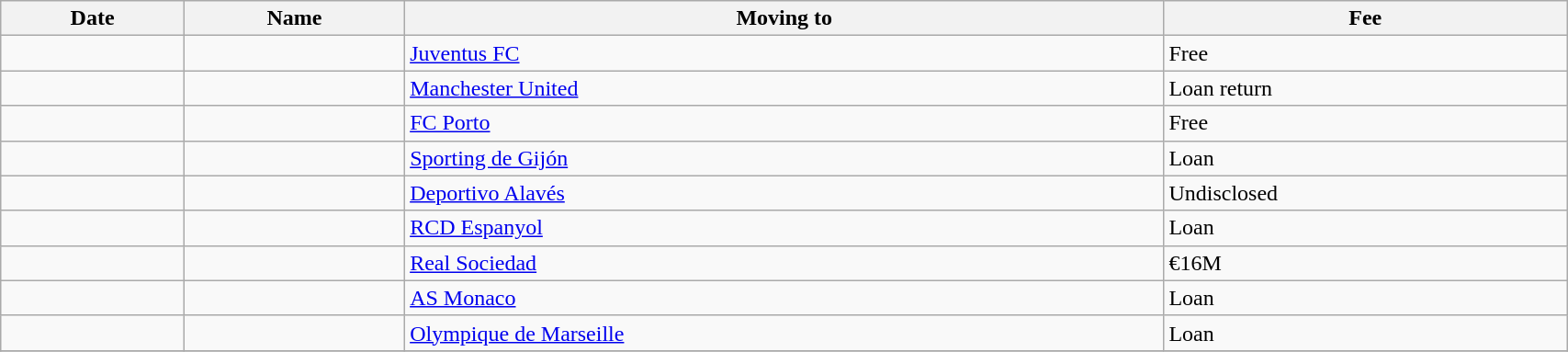<table class="wikitable sortable" width=90%>
<tr>
<th>Date</th>
<th>Name</th>
<th>Moving to</th>
<th>Fee</th>
</tr>
<tr>
<td></td>
<td> </td>
<td> <a href='#'>Juventus FC</a></td>
<td>Free</td>
</tr>
<tr>
<td></td>
<td> </td>
<td> <a href='#'>Manchester United</a></td>
<td>Loan return</td>
</tr>
<tr>
<td></td>
<td> </td>
<td> <a href='#'>FC Porto</a></td>
<td>Free</td>
</tr>
<tr>
<td></td>
<td> </td>
<td> <a href='#'>Sporting de Gijón</a></td>
<td>Loan</td>
</tr>
<tr>
<td></td>
<td> </td>
<td> <a href='#'>Deportivo Alavés</a></td>
<td>Undisclosed</td>
</tr>
<tr>
<td></td>
<td> </td>
<td> <a href='#'>RCD Espanyol</a></td>
<td>Loan</td>
</tr>
<tr>
<td></td>
<td> </td>
<td> <a href='#'>Real Sociedad</a></td>
<td>€16M</td>
</tr>
<tr>
<td></td>
<td> </td>
<td> <a href='#'>AS Monaco</a></td>
<td>Loan</td>
</tr>
<tr>
<td></td>
<td> </td>
<td> <a href='#'>Olympique de Marseille</a></td>
<td>Loan</td>
</tr>
<tr>
</tr>
</table>
